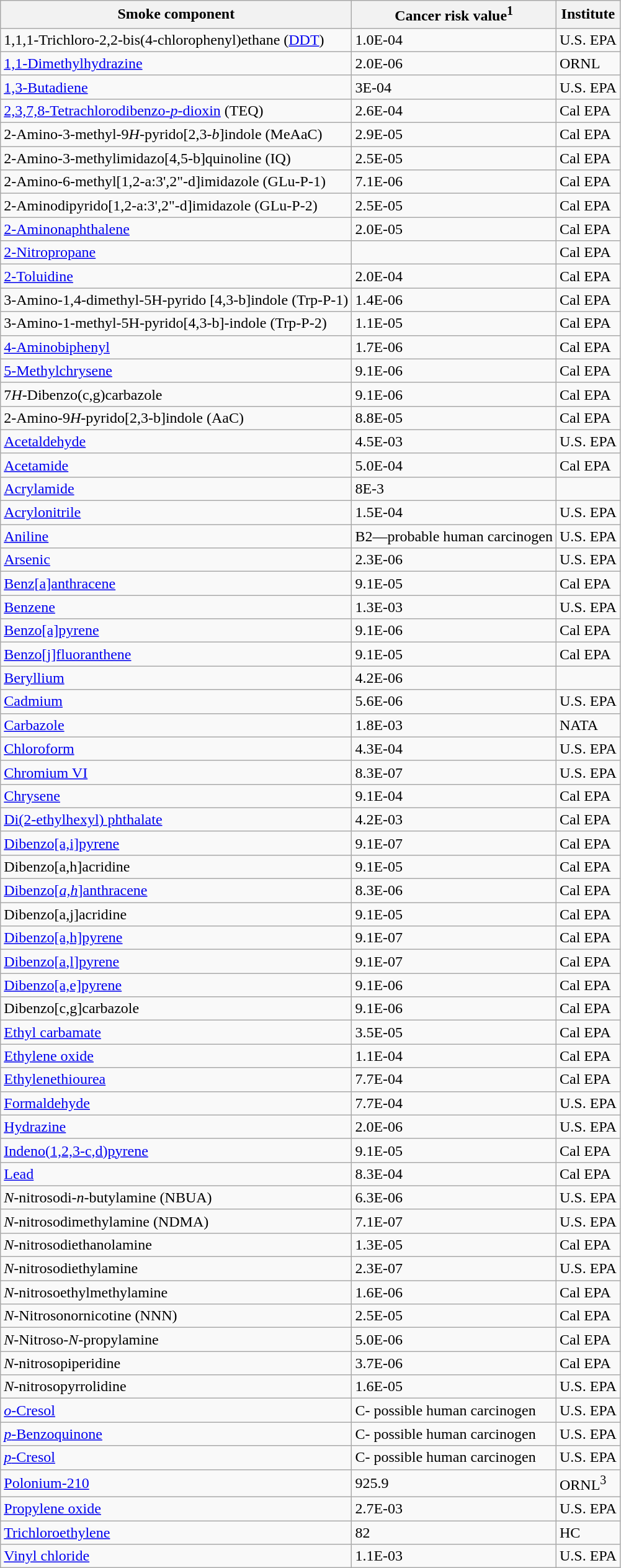<table class="wikitable sortable mw-datatable static-row-numbers sticky-table-col1 sticky-table-head">
<tr>
<th>Smoke component</th>
<th>Cancer risk value<sup>1</sup></th>
<th>Institute</th>
</tr>
<tr>
<td>1,1,1-Trichloro-2,2-bis(4-chlorophenyl)ethane (<a href='#'>DDT</a>)</td>
<td>1.0E-04</td>
<td>U.S. EPA</td>
</tr>
<tr>
<td><a href='#'>1,1-Dimethylhydrazine</a></td>
<td>2.0E-06</td>
<td>ORNL</td>
</tr>
<tr>
<td><a href='#'>1,3-Butadiene</a></td>
<td>3E-04</td>
<td>U.S. EPA</td>
</tr>
<tr>
<td><a href='#'>2,3,7,8-Tetrachlorodibenzo-<em>p</em>-dioxin</a> (TEQ)</td>
<td>2.6E-04</td>
<td>Cal EPA</td>
</tr>
<tr>
<td>2-Amino-3-methyl-9<em>H</em>-pyrido[2,3-<em>b</em>]indole (MeAaC)</td>
<td>2.9E-05</td>
<td>Cal EPA</td>
</tr>
<tr>
<td>2-Amino-3-methylimidazo[4,5-b]quinoline (IQ)</td>
<td>2.5E-05</td>
<td>Cal EPA</td>
</tr>
<tr>
<td>2-Amino-6-methyl[1,2-a:3',2"-d]imidazole (GLu-P-1)</td>
<td>7.1E-06</td>
<td>Cal EPA</td>
</tr>
<tr>
<td>2-Aminodipyrido[1,2-a:3',2"-d]imidazole (GLu-P-2)</td>
<td>2.5E-05</td>
<td>Cal EPA</td>
</tr>
<tr>
<td><a href='#'>2-Aminonaphthalene</a></td>
<td>2.0E-05</td>
<td>Cal EPA</td>
</tr>
<tr>
<td><a href='#'>2-Nitropropane</a></td>
<td></td>
<td>Cal EPA</td>
</tr>
<tr>
<td><a href='#'>2-Toluidine</a></td>
<td>2.0E-04</td>
<td>Cal EPA</td>
</tr>
<tr>
<td>3-Amino-1,4-dimethyl-5H-pyrido [4,3-b]indole (Trp-P-1)</td>
<td>1.4E-06</td>
<td>Cal EPA</td>
</tr>
<tr>
<td>3-Amino-1-methyl-5H-pyrido[4,3-b]-indole (Trp-P-2)</td>
<td>1.1E-05</td>
<td>Cal EPA</td>
</tr>
<tr>
<td><a href='#'>4-Aminobiphenyl</a></td>
<td>1.7E-06</td>
<td>Cal EPA</td>
</tr>
<tr>
<td><a href='#'>5-Methylchrysene</a></td>
<td>9.1E-06</td>
<td>Cal EPA</td>
</tr>
<tr>
<td>7<em>H</em>-Dibenzo(c,g)carbazole</td>
<td>9.1E-06</td>
<td>Cal EPA</td>
</tr>
<tr>
<td>2-Amino-9<em>H</em>-pyrido[2,3-b]indole (AaC)</td>
<td>8.8E-05</td>
<td>Cal EPA</td>
</tr>
<tr>
<td><a href='#'>Acetaldehyde</a></td>
<td>4.5E-03</td>
<td>U.S. EPA</td>
</tr>
<tr>
<td><a href='#'>Acetamide</a></td>
<td>5.0E-04</td>
<td>Cal EPA</td>
</tr>
<tr>
<td><a href='#'>Acrylamide</a></td>
<td>8E-3</td>
<td></td>
</tr>
<tr>
<td><a href='#'>Acrylonitrile</a></td>
<td>1.5E-04</td>
<td>U.S. EPA</td>
</tr>
<tr>
<td><a href='#'>Aniline</a></td>
<td>B2—probable human carcinogen</td>
<td>U.S. EPA</td>
</tr>
<tr>
<td><a href='#'>Arsenic</a></td>
<td>2.3E-06</td>
<td>U.S. EPA</td>
</tr>
<tr>
<td><a href='#'>Benz[a]anthracene</a></td>
<td>9.1E-05</td>
<td>Cal EPA</td>
</tr>
<tr>
<td><a href='#'>Benzene</a></td>
<td>1.3E-03</td>
<td>U.S. EPA</td>
</tr>
<tr>
<td><a href='#'>Benzo[a]pyrene</a></td>
<td>9.1E-06</td>
<td>Cal EPA</td>
</tr>
<tr>
<td><a href='#'>Benzo[j]fluoranthene</a></td>
<td>9.1E-05</td>
<td>Cal EPA</td>
</tr>
<tr>
<td><a href='#'>Beryllium</a></td>
<td>4.2E-06</td>
<td></td>
</tr>
<tr>
<td><a href='#'>Cadmium</a></td>
<td>5.6E-06</td>
<td>U.S. EPA</td>
</tr>
<tr>
<td><a href='#'>Carbazole</a></td>
<td>1.8E-03</td>
<td>NATA</td>
</tr>
<tr>
<td><a href='#'>Chloroform</a></td>
<td>4.3E-04</td>
<td>U.S. EPA</td>
</tr>
<tr>
<td><a href='#'>Chromium VI</a></td>
<td>8.3E-07</td>
<td>U.S. EPA</td>
</tr>
<tr>
<td><a href='#'>Chrysene</a></td>
<td>9.1E-04</td>
<td>Cal EPA</td>
</tr>
<tr>
<td><a href='#'>Di(2-ethylhexyl) phthalate</a></td>
<td>4.2E-03</td>
<td>Cal EPA</td>
</tr>
<tr>
<td><a href='#'>Dibenzo[a,i]pyrene</a></td>
<td>9.1E-07</td>
<td>Cal EPA</td>
</tr>
<tr>
<td>Dibenzo[a,h]acridine</td>
<td>9.1E-05</td>
<td>Cal EPA</td>
</tr>
<tr>
<td><a href='#'>Dibenzo[<em>a,h</em>]anthracene</a></td>
<td>8.3E-06</td>
<td>Cal EPA</td>
</tr>
<tr>
<td>Dibenzo[a,j]acridine</td>
<td>9.1E-05</td>
<td>Cal EPA</td>
</tr>
<tr>
<td><a href='#'>Dibenzo[a,h]pyrene</a></td>
<td>9.1E-07</td>
<td>Cal EPA</td>
</tr>
<tr>
<td><a href='#'>Dibenzo[a,l]pyrene</a></td>
<td>9.1E-07</td>
<td>Cal EPA</td>
</tr>
<tr>
<td><a href='#'>Dibenzo[a,e]pyrene</a></td>
<td>9.1E-06</td>
<td>Cal EPA</td>
</tr>
<tr>
<td>Dibenzo[c,g]carbazole</td>
<td>9.1E-06</td>
<td>Cal EPA</td>
</tr>
<tr>
<td><a href='#'>Ethyl carbamate</a></td>
<td>3.5E-05</td>
<td>Cal EPA</td>
</tr>
<tr>
<td><a href='#'>Ethylene oxide</a></td>
<td>1.1E-04</td>
<td>Cal EPA</td>
</tr>
<tr>
<td><a href='#'>Ethylenethiourea</a></td>
<td>7.7E-04</td>
<td>Cal EPA</td>
</tr>
<tr>
<td><a href='#'>Formaldehyde</a></td>
<td>7.7E-04</td>
<td>U.S. EPA</td>
</tr>
<tr>
<td><a href='#'>Hydrazine</a></td>
<td>2.0E-06</td>
<td>U.S. EPA</td>
</tr>
<tr>
<td><a href='#'>Indeno(1,2,3-c,d)pyrene</a></td>
<td>9.1E-05</td>
<td>Cal EPA</td>
</tr>
<tr>
<td><a href='#'>Lead</a></td>
<td>8.3E-04</td>
<td>Cal EPA</td>
</tr>
<tr>
<td><em>N</em>-nitrosodi-<em>n</em>-butylamine (NBUA)</td>
<td>6.3E-06</td>
<td>U.S. EPA</td>
</tr>
<tr>
<td><em>N</em>-nitrosodimethylamine (NDMA)</td>
<td>7.1E-07</td>
<td>U.S. EPA</td>
</tr>
<tr>
<td><em>N</em>-nitrosodiethanolamine</td>
<td>1.3E-05</td>
<td>Cal EPA</td>
</tr>
<tr>
<td><em>N</em>-nitrosodiethylamine</td>
<td>2.3E-07</td>
<td>U.S. EPA</td>
</tr>
<tr>
<td><em>N</em>-nitrosoethylmethylamine</td>
<td>1.6E-06</td>
<td>Cal EPA</td>
</tr>
<tr>
<td><em>N</em>-Nitrosonornicotine (NNN)</td>
<td>2.5E-05</td>
<td>Cal EPA</td>
</tr>
<tr>
<td><em>N</em>-Nitroso-<em>N</em>-propylamine</td>
<td>5.0E-06</td>
<td>Cal EPA</td>
</tr>
<tr>
<td><em>N</em>-nitrosopiperidine</td>
<td>3.7E-06</td>
<td>Cal EPA</td>
</tr>
<tr>
<td><em>N</em>-nitrosopyrrolidine</td>
<td>1.6E-05</td>
<td>U.S. EPA</td>
</tr>
<tr>
<td><a href='#'><em>o</em>-Cresol</a></td>
<td>C- possible human carcinogen</td>
<td>U.S. EPA</td>
</tr>
<tr>
<td><a href='#'><em>p</em>-Benzoquinone</a></td>
<td>C- possible human carcinogen</td>
<td>U.S. EPA</td>
</tr>
<tr>
<td><a href='#'><em>p</em>-Cresol</a></td>
<td>C- possible human carcinogen</td>
<td>U.S. EPA</td>
</tr>
<tr>
<td><a href='#'>Polonium-210</a></td>
<td>925.9</td>
<td>ORNL<sup>3</sup></td>
</tr>
<tr>
<td><a href='#'>Propylene oxide</a></td>
<td>2.7E-03</td>
<td>U.S. EPA</td>
</tr>
<tr>
<td><a href='#'>Trichloroethylene</a></td>
<td>82</td>
<td>HC</td>
</tr>
<tr>
<td><a href='#'>Vinyl chloride</a></td>
<td>1.1E-03</td>
<td>U.S. EPA</td>
</tr>
</table>
